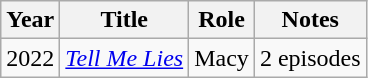<table class="wikitable">
<tr>
<th>Year</th>
<th>Title</th>
<th>Role</th>
<th>Notes</th>
</tr>
<tr>
<td>2022</td>
<td><em><a href='#'>Tell
Me Lies</a></em></td>
<td>Macy</td>
<td>2 episodes</td>
</tr>
</table>
